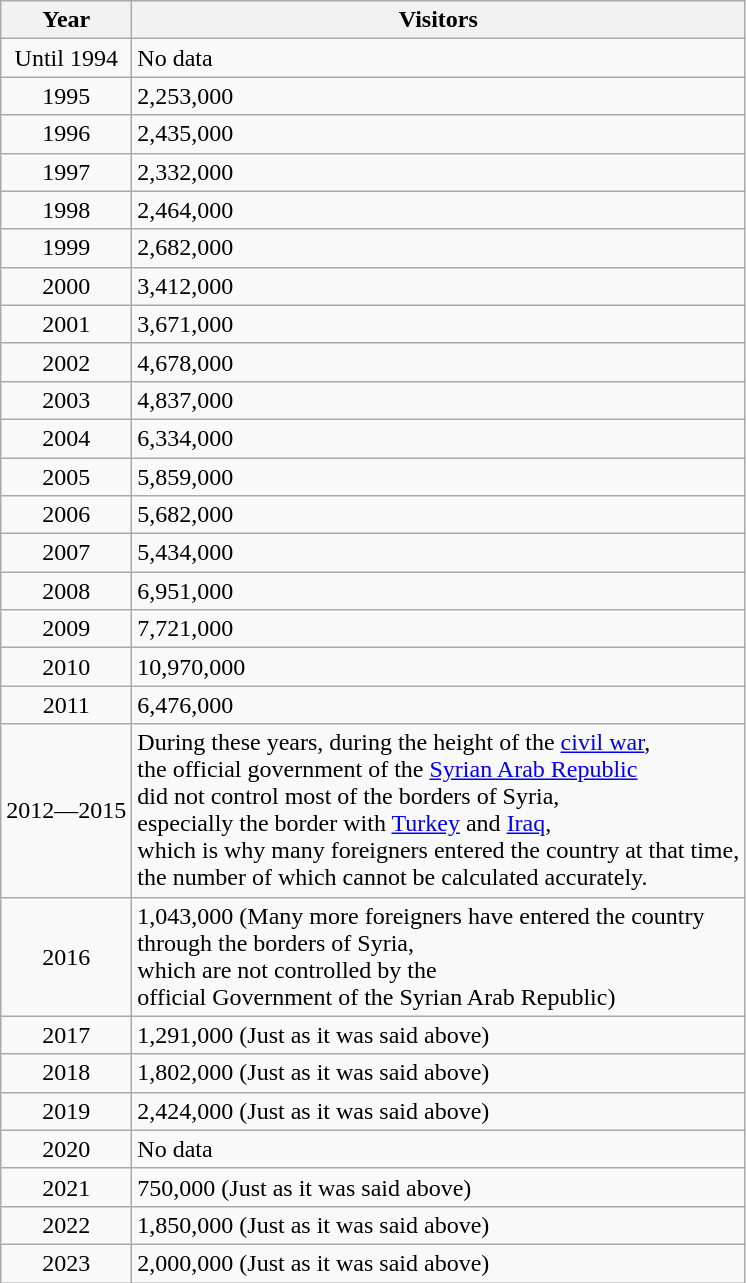<table class="wikitable sortable">
<tr>
<th>Year</th>
<th>Visitors</th>
</tr>
<tr>
<td style="text-align:center;">Until 1994</td>
<td>No data</td>
</tr>
<tr>
<td style="text-align:center;">1995</td>
<td>2,253,000</td>
</tr>
<tr>
<td style="text-align:center;">1996</td>
<td> 2,435,000</td>
</tr>
<tr>
<td style="text-align:center;">1997</td>
<td> 2,332,000</td>
</tr>
<tr>
<td style="text-align:center;">1998</td>
<td> 2,464,000</td>
</tr>
<tr>
<td style="text-align:center;">1999</td>
<td> 2,682,000</td>
</tr>
<tr>
<td style="text-align:center;">2000</td>
<td> 3,412,000</td>
</tr>
<tr>
<td style="text-align:center;">2001</td>
<td> 3,671,000</td>
</tr>
<tr>
<td style="text-align:center;">2002</td>
<td> 4,678,000</td>
</tr>
<tr>
<td style="text-align:center;">2003</td>
<td> 4,837,000</td>
</tr>
<tr>
<td style="text-align:center;">2004</td>
<td> 6,334,000</td>
</tr>
<tr>
<td style="text-align:center;">2005</td>
<td> 5,859,000</td>
</tr>
<tr>
<td style="text-align:center;">2006</td>
<td> 5,682,000</td>
</tr>
<tr>
<td style="text-align:center;">2007</td>
<td> 5,434,000</td>
</tr>
<tr>
<td style="text-align:center;">2008</td>
<td> 6,951,000</td>
</tr>
<tr>
<td style="text-align:center;">2009</td>
<td> 7,721,000</td>
</tr>
<tr>
<td style="text-align:center;">2010</td>
<td> 10,970,000</td>
</tr>
<tr>
<td style="text-align:center;">2011</td>
<td> 6,476,000</td>
</tr>
<tr>
<td style="text-align:center;">2012—2015</td>
<td>During these years, during the height of the <a href='#'>civil war</a>,<br> the official government of the <a href='#'>Syrian Arab Republic</a><br> did not control most of the borders of Syria,<br> especially the border with <a href='#'>Turkey</a> and <a href='#'>Iraq</a>,<br> which is why many foreigners entered the country at that time,<br> the number of which cannot be calculated accurately.</td>
</tr>
<tr>
<td style="text-align:center;">2016</td>
<td> 1,043,000 (Many more foreigners have entered the country<br> through the borders of Syria,<br> which are not controlled by the<br>official Government of the Syrian Arab Republic)</td>
</tr>
<tr>
<td style="text-align:center;">2017</td>
<td> 1,291,000 (Just as it was said above)</td>
</tr>
<tr>
<td style="text-align:center;">2018</td>
<td> 1,802,000 (Just as it was said above)</td>
</tr>
<tr>
<td style="text-align:center;">2019</td>
<td> 2,424,000 (Just as it was said above)</td>
</tr>
<tr>
<td style="text-align:center;">2020</td>
<td>No data</td>
</tr>
<tr>
<td style="text-align:center;">2021</td>
<td> 750,000 (Just as it was said above)</td>
</tr>
<tr>
<td style="text-align:center;">2022</td>
<td> 1,850,000 (Just as it was said above)</td>
</tr>
<tr>
<td style="text-align:center;">2023</td>
<td> 2,000,000 (Just as it was said above)</td>
</tr>
</table>
